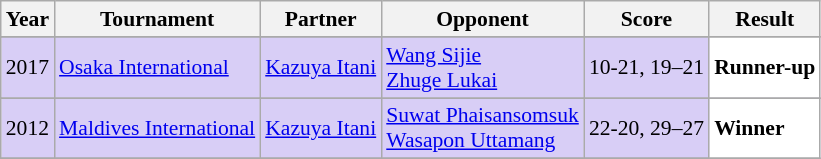<table class="sortable wikitable" style="font-size: 90%;">
<tr>
<th>Year</th>
<th>Tournament</th>
<th>Partner</th>
<th>Opponent</th>
<th>Score</th>
<th>Result</th>
</tr>
<tr>
</tr>
<tr style="background:#D8CEF6">
<td align="center">2017</td>
<td align="left"><a href='#'>Osaka International</a></td>
<td align="left"> <a href='#'>Kazuya Itani</a></td>
<td align="left"> <a href='#'>Wang Sijie</a><br> <a href='#'>Zhuge Lukai</a></td>
<td align="left">10-21, 19–21</td>
<td style="text-align:left; background:white"> <strong>Runner-up</strong></td>
</tr>
<tr>
</tr>
<tr style="background:#D8CEF6">
<td align="center">2012</td>
<td align="left"><a href='#'>Maldives International</a></td>
<td align="left"> <a href='#'>Kazuya Itani</a></td>
<td align="left"> <a href='#'>Suwat Phaisansomsuk</a><br> <a href='#'>Wasapon Uttamang</a></td>
<td align="left">22-20, 29–27</td>
<td style="text-align:left; background:white"> <strong>Winner</strong></td>
</tr>
<tr>
</tr>
</table>
